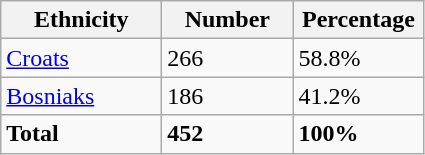<table class="wikitable">
<tr>
<th width="100px">Ethnicity</th>
<th width="80px">Number</th>
<th width="80px">Percentage</th>
</tr>
<tr>
<td><a href='#'>Croats</a></td>
<td>266</td>
<td>58.8%</td>
</tr>
<tr>
<td><a href='#'>Bosniaks</a></td>
<td>186</td>
<td>41.2%</td>
</tr>
<tr>
<td><strong>Total</strong></td>
<td><strong>452</strong></td>
<td><strong>100%</strong></td>
</tr>
</table>
